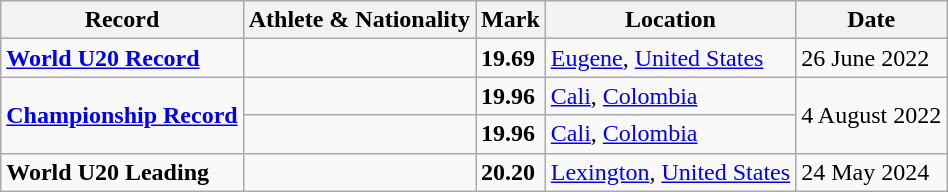<table class="wikitable">
<tr>
<th scope="col">Record</th>
<th scope="col">Athlete & Nationality</th>
<th scope="col">Mark</th>
<th scope="col">Location</th>
<th scope="col">Date</th>
</tr>
<tr>
<td><strong><a href='#'>World U20 Record</a></strong></td>
<td></td>
<td><strong>19.69</strong></td>
<td><a href='#'>Eugene</a>, <a href='#'>United States</a></td>
<td>26 June 2022</td>
</tr>
<tr>
<td rowspan="2"><strong><a href='#'>Championship Record</a></strong></td>
<td></td>
<td><strong>19.96</strong></td>
<td><a href='#'>Cali</a>, <a href='#'>Colombia</a></td>
<td rowspan="2">4 August 2022</td>
</tr>
<tr>
<td></td>
<td><strong>19.96</strong></td>
<td><a href='#'>Cali</a>, <a href='#'>Colombia</a></td>
</tr>
<tr>
<td><strong>World U20 Leading</strong></td>
<td></td>
<td><strong>20.20</strong></td>
<td><a href='#'>Lexington</a>, <a href='#'>United States</a></td>
<td>24 May 2024</td>
</tr>
</table>
